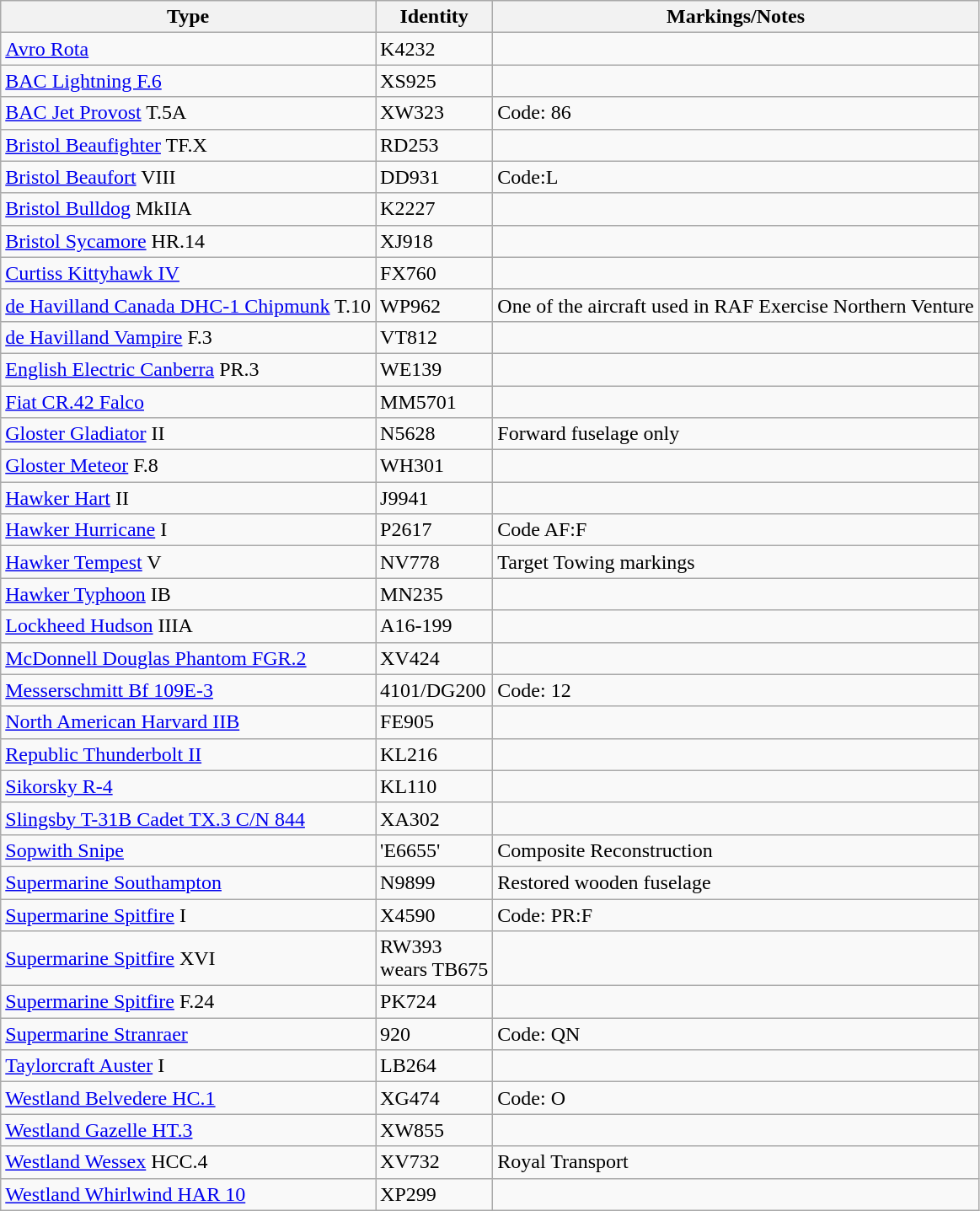<table class="wikitable sortable">
<tr>
<th>Type</th>
<th>Identity</th>
<th>Markings/Notes</th>
</tr>
<tr>
<td><a href='#'>Avro Rota</a></td>
<td>K4232</td>
<td></td>
</tr>
<tr>
<td><a href='#'>BAC Lightning F.6</a></td>
<td>XS925</td>
<td></td>
</tr>
<tr>
<td><a href='#'>BAC Jet Provost</a> T.5A</td>
<td>XW323</td>
<td>Code: 86</td>
</tr>
<tr>
<td><a href='#'>Bristol Beaufighter</a> TF.X</td>
<td>RD253</td>
<td></td>
</tr>
<tr>
<td><a href='#'>Bristol Beaufort</a> VIII</td>
<td>DD931</td>
<td>Code:L</td>
</tr>
<tr>
<td><a href='#'>Bristol Bulldog</a> MkIIA</td>
<td>K2227</td>
<td></td>
</tr>
<tr>
<td><a href='#'>Bristol Sycamore</a> HR.14</td>
<td>XJ918</td>
<td></td>
</tr>
<tr>
<td><a href='#'>Curtiss Kittyhawk IV</a></td>
<td>FX760</td>
<td></td>
</tr>
<tr>
<td><a href='#'>de Havilland Canada DHC-1 Chipmunk</a> T.10</td>
<td>WP962</td>
<td>One of the aircraft used in RAF Exercise Northern Venture</td>
</tr>
<tr>
<td><a href='#'>de Havilland Vampire</a> F.3</td>
<td>VT812</td>
<td></td>
</tr>
<tr>
<td><a href='#'>English Electric Canberra</a> PR.3</td>
<td>WE139</td>
<td></td>
</tr>
<tr>
<td><a href='#'>Fiat CR.42 Falco</a></td>
<td>MM5701</td>
<td></td>
</tr>
<tr>
<td><a href='#'>Gloster Gladiator</a> II</td>
<td>N5628</td>
<td>Forward fuselage only</td>
</tr>
<tr>
<td><a href='#'>Gloster Meteor</a> F.8</td>
<td>WH301</td>
<td></td>
</tr>
<tr>
<td><a href='#'>Hawker Hart</a> II</td>
<td>J9941</td>
<td></td>
</tr>
<tr>
<td><a href='#'>Hawker Hurricane</a> I</td>
<td>P2617</td>
<td>Code AF:F</td>
</tr>
<tr>
<td><a href='#'>Hawker Tempest</a> V</td>
<td>NV778</td>
<td>Target Towing markings</td>
</tr>
<tr>
<td><a href='#'>Hawker Typhoon</a> IB</td>
<td>MN235</td>
<td></td>
</tr>
<tr>
<td><a href='#'>Lockheed Hudson</a> IIIA</td>
<td>A16-199</td>
<td></td>
</tr>
<tr>
<td><a href='#'>McDonnell Douglas Phantom FGR.2</a></td>
<td>XV424</td>
<td></td>
</tr>
<tr>
<td><a href='#'>Messerschmitt Bf 109E-3</a></td>
<td>4101/DG200</td>
<td>Code: 12</td>
</tr>
<tr>
<td><a href='#'>North American Harvard IIB</a></td>
<td>FE905</td>
<td></td>
</tr>
<tr>
<td><a href='#'>Republic Thunderbolt II</a></td>
<td>KL216</td>
<td></td>
</tr>
<tr>
<td><a href='#'>Sikorsky R-4</a></td>
<td>KL110</td>
<td></td>
</tr>
<tr>
<td><a href='#'>Slingsby T-31B Cadet TX.3 C/N 844</a></td>
<td>XA302</td>
<td></td>
</tr>
<tr>
<td><a href='#'>Sopwith Snipe</a></td>
<td>'E6655'</td>
<td>Composite Reconstruction</td>
</tr>
<tr>
<td><a href='#'>Supermarine Southampton</a></td>
<td>N9899</td>
<td>Restored wooden fuselage</td>
</tr>
<tr>
<td><a href='#'>Supermarine Spitfire</a> I</td>
<td>X4590</td>
<td>Code: PR:F</td>
</tr>
<tr>
<td><a href='#'>Supermarine Spitfire</a> XVI</td>
<td>RW393<br>wears TB675</td>
<td></td>
</tr>
<tr>
<td><a href='#'>Supermarine Spitfire</a> F.24</td>
<td>PK724</td>
<td></td>
</tr>
<tr>
<td><a href='#'>Supermarine Stranraer</a></td>
<td>920</td>
<td>Code: QN</td>
</tr>
<tr>
<td><a href='#'>Taylorcraft Auster</a> I</td>
<td>LB264</td>
<td></td>
</tr>
<tr>
<td><a href='#'>Westland Belvedere HC.1</a></td>
<td>XG474</td>
<td>Code: O</td>
</tr>
<tr>
<td><a href='#'>Westland Gazelle HT.3</a></td>
<td>XW855</td>
<td></td>
</tr>
<tr>
<td><a href='#'>Westland Wessex</a> HCC.4</td>
<td>XV732</td>
<td>Royal Transport</td>
</tr>
<tr>
<td><a href='#'>Westland Whirlwind HAR 10</a></td>
<td>XP299</td>
<td></td>
</tr>
</table>
